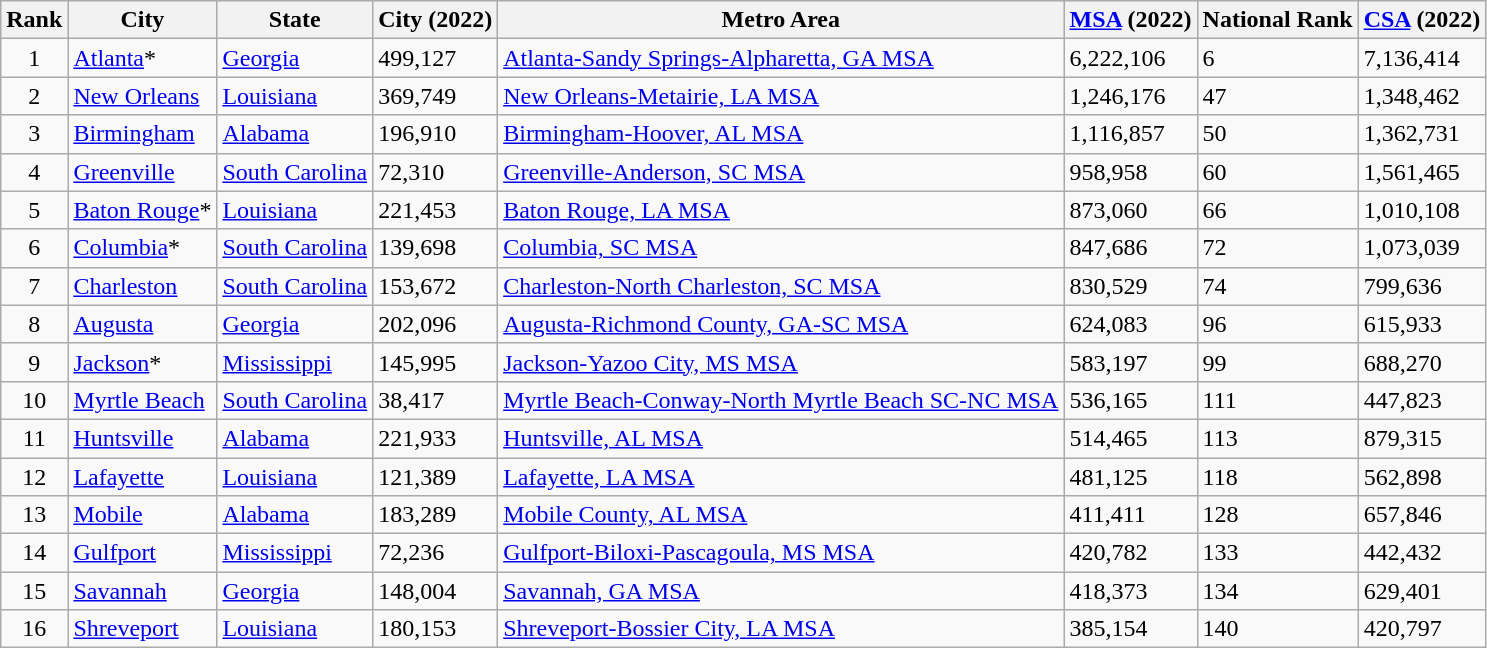<table class="wikitable sortable">
<tr>
<th>Rank</th>
<th>City</th>
<th>State</th>
<th>City (2022)</th>
<th>Metro Area</th>
<th><a href='#'>MSA</a> (2022)</th>
<th>National Rank</th>
<th><a href='#'>CSA</a> (2022)</th>
</tr>
<tr>
<td align="center">1</td>
<td><a href='#'>Atlanta</a>*</td>
<td><a href='#'>Georgia</a></td>
<td>499,127</td>
<td><a href='#'>Atlanta-Sandy Springs-Alpharetta, GA MSA</a></td>
<td>6,222,106</td>
<td>6</td>
<td>7,136,414</td>
</tr>
<tr>
<td align="center">2</td>
<td><a href='#'>New Orleans</a></td>
<td><a href='#'>Louisiana</a></td>
<td>369,749</td>
<td><a href='#'>New Orleans-Metairie, LA MSA</a></td>
<td>1,246,176</td>
<td>47</td>
<td>1,348,462</td>
</tr>
<tr>
<td align="center">3</td>
<td><a href='#'>Birmingham</a></td>
<td><a href='#'>Alabama</a></td>
<td>196,910</td>
<td><a href='#'>Birmingham-Hoover, AL MSA</a></td>
<td>1,116,857</td>
<td>50</td>
<td>1,362,731</td>
</tr>
<tr>
<td align="center">4</td>
<td><a href='#'>Greenville</a></td>
<td><a href='#'>South Carolina</a></td>
<td>72,310</td>
<td><a href='#'>Greenville-Anderson, SC MSA</a></td>
<td>958,958</td>
<td>60</td>
<td>1,561,465</td>
</tr>
<tr>
<td align="center">5</td>
<td><a href='#'>Baton Rouge</a>*</td>
<td><a href='#'>Louisiana</a></td>
<td>221,453</td>
<td><a href='#'>Baton Rouge, LA MSA</a></td>
<td>873,060</td>
<td>66</td>
<td>1,010,108</td>
</tr>
<tr>
<td align="center">6</td>
<td><a href='#'>Columbia</a>*</td>
<td><a href='#'>South Carolina</a></td>
<td>139,698</td>
<td><a href='#'>Columbia, SC MSA</a></td>
<td>847,686</td>
<td>72</td>
<td>1,073,039</td>
</tr>
<tr>
<td align="center">7</td>
<td><a href='#'>Charleston</a></td>
<td><a href='#'>South Carolina</a></td>
<td>153,672</td>
<td><a href='#'>Charleston-North Charleston, SC MSA</a></td>
<td>830,529</td>
<td>74</td>
<td>799,636</td>
</tr>
<tr>
<td align="center">8</td>
<td><a href='#'>Augusta</a></td>
<td><a href='#'>Georgia</a></td>
<td>202,096</td>
<td><a href='#'>Augusta-Richmond County, GA-SC MSA</a></td>
<td>624,083</td>
<td>96</td>
<td>615,933</td>
</tr>
<tr>
<td align="center">9</td>
<td><a href='#'>Jackson</a>*</td>
<td><a href='#'>Mississippi</a></td>
<td>145,995</td>
<td><a href='#'>Jackson-Yazoo City, MS MSA</a></td>
<td>583,197</td>
<td>99</td>
<td>688,270</td>
</tr>
<tr>
<td align="center">10</td>
<td><a href='#'>Myrtle Beach</a></td>
<td><a href='#'>South Carolina</a></td>
<td>38,417</td>
<td><a href='#'>Myrtle Beach-Conway-North Myrtle Beach SC-NC MSA</a></td>
<td>536,165</td>
<td>111</td>
<td>447,823</td>
</tr>
<tr>
<td align="center">11</td>
<td><a href='#'>Huntsville</a></td>
<td><a href='#'>Alabama</a></td>
<td>221,933</td>
<td><a href='#'>Huntsville, AL MSA</a></td>
<td>514,465</td>
<td>113</td>
<td>879,315</td>
</tr>
<tr>
<td align="center">12</td>
<td><a href='#'>Lafayette</a></td>
<td><a href='#'>Louisiana</a></td>
<td>121,389</td>
<td><a href='#'>Lafayette, LA MSA</a></td>
<td>481,125</td>
<td>118</td>
<td>562,898</td>
</tr>
<tr>
<td align="center">13</td>
<td><a href='#'>Mobile</a></td>
<td><a href='#'>Alabama</a></td>
<td>183,289</td>
<td><a href='#'>Mobile County, AL MSA</a></td>
<td>411,411</td>
<td>128</td>
<td>657,846</td>
</tr>
<tr>
<td align="center">14</td>
<td><a href='#'>Gulfport</a></td>
<td><a href='#'>Mississippi</a></td>
<td>72,236</td>
<td><a href='#'>Gulfport-Biloxi-Pascagoula, MS MSA</a></td>
<td>420,782</td>
<td>133</td>
<td>442,432</td>
</tr>
<tr>
<td align="center">15</td>
<td><a href='#'>Savannah</a></td>
<td><a href='#'>Georgia</a></td>
<td>148,004</td>
<td><a href='#'>Savannah, GA MSA</a></td>
<td>418,373</td>
<td>134</td>
<td>629,401</td>
</tr>
<tr>
<td align="center">16</td>
<td><a href='#'>Shreveport</a></td>
<td><a href='#'>Louisiana</a></td>
<td>180,153</td>
<td><a href='#'>Shreveport-Bossier City, LA MSA</a></td>
<td>385,154</td>
<td>140</td>
<td>420,797</td>
</tr>
</table>
